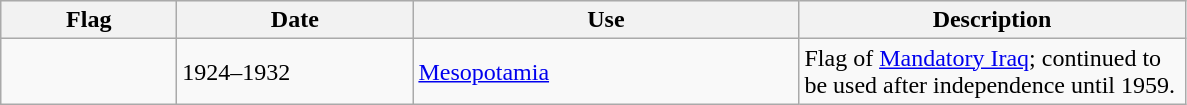<table class="wikitable">
<tr style="background:#efefef;">
<th style="width:110px;">Flag</th>
<th style="width:150px;">Date</th>
<th style="width:250px;">Use</th>
<th style="width:250px;">Description</th>
</tr>
<tr>
<td></td>
<td>1924–1932</td>
<td><a href='#'>Mesopotamia</a></td>
<td>Flag of <a href='#'>Mandatory Iraq</a>; continued to be used after independence until 1959.</td>
</tr>
</table>
